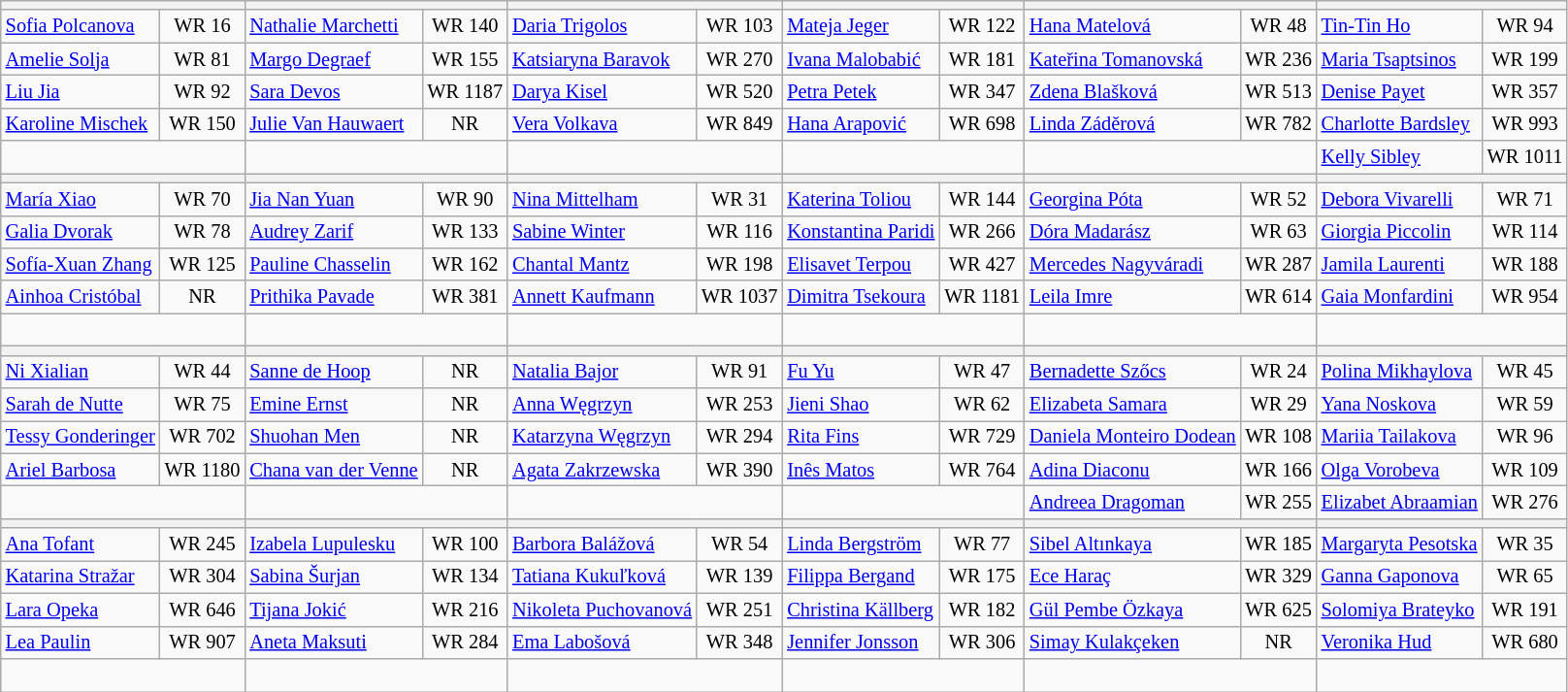<table class="wikitable" style="font-size:85%">
<tr>
<th colspan=2></th>
<th colspan=2></th>
<th colspan=2></th>
<th colspan=2></th>
<th colspan=2></th>
<th colspan=2></th>
</tr>
<tr>
<td><a href='#'>Sofia Polcanova</a></td>
<td align=center>WR 16</td>
<td><a href='#'>Nathalie Marchetti</a></td>
<td align=center>WR 140</td>
<td><a href='#'>Daria Trigolos</a></td>
<td align=center>WR 103</td>
<td><a href='#'>Mateja Jeger</a></td>
<td align=center>WR 122</td>
<td><a href='#'>Hana Matelová</a></td>
<td align=center>WR 48</td>
<td><a href='#'>Tin-Tin Ho</a></td>
<td align=center>WR 94</td>
</tr>
<tr>
<td><a href='#'>Amelie Solja</a></td>
<td align=center>WR 81</td>
<td><a href='#'>Margo Degraef</a></td>
<td align=center>WR 155</td>
<td><a href='#'>Katsiaryna Baravok</a></td>
<td align=center>WR 270</td>
<td><a href='#'>Ivana Malobabić</a></td>
<td align=center>WR 181</td>
<td><a href='#'>Kateřina Tomanovská</a></td>
<td align=center>WR 236</td>
<td><a href='#'>Maria Tsaptsinos</a></td>
<td align=center>WR 199</td>
</tr>
<tr>
<td><a href='#'>Liu Jia</a></td>
<td align=center>WR 92</td>
<td><a href='#'>Sara Devos</a></td>
<td align=center>WR 1187</td>
<td><a href='#'>Darya Kisel</a></td>
<td align=center>WR 520</td>
<td><a href='#'>Petra Petek</a></td>
<td align=center>WR 347</td>
<td><a href='#'>Zdena Blašková</a></td>
<td align=center>WR 513</td>
<td><a href='#'>Denise Payet</a></td>
<td align=center>WR 357</td>
</tr>
<tr>
<td><a href='#'>Karoline Mischek</a></td>
<td align=center>WR 150</td>
<td><a href='#'>Julie Van Hauwaert</a></td>
<td align=center>NR</td>
<td><a href='#'>Vera Volkava</a></td>
<td align=center>WR 849</td>
<td><a href='#'>Hana Arapović</a></td>
<td align=center>WR 698</td>
<td><a href='#'>Linda Záděrová</a></td>
<td align=center>WR 782</td>
<td><a href='#'>Charlotte Bardsley</a></td>
<td align=center>WR 993</td>
</tr>
<tr>
<td colspan=2></td>
<td colspan=2></td>
<td colspan=2></td>
<td colspan=2></td>
<td colspan=2></td>
<td><a href='#'>Kelly Sibley</a></td>
<td align=center>WR 1011</td>
</tr>
<tr>
<th colspan=2></th>
<th colspan=2></th>
<th colspan=2></th>
<th colspan=2></th>
<th colspan=2></th>
<th colspan=2></th>
</tr>
<tr>
<td><a href='#'>María Xiao</a></td>
<td align=center>WR 70</td>
<td><a href='#'>Jia Nan Yuan</a></td>
<td align=center>WR 90</td>
<td><a href='#'>Nina Mittelham</a></td>
<td align=center>WR 31</td>
<td><a href='#'>Katerina Toliou</a></td>
<td align=center>WR 144</td>
<td><a href='#'>Georgina Póta</a></td>
<td align=center>WR 52</td>
<td><a href='#'>Debora Vivarelli</a></td>
<td align=center>WR 71</td>
</tr>
<tr>
<td><a href='#'>Galia Dvorak</a></td>
<td align=center>WR 78</td>
<td><a href='#'>Audrey Zarif</a></td>
<td align=center>WR 133</td>
<td><a href='#'>Sabine Winter</a></td>
<td align=center>WR 116</td>
<td><a href='#'>Konstantina Paridi</a></td>
<td align=center>WR 266</td>
<td><a href='#'>Dóra Madarász</a></td>
<td align=center>WR 63</td>
<td><a href='#'>Giorgia Piccolin</a></td>
<td align=center>WR 114</td>
</tr>
<tr>
<td><a href='#'>Sofía-Xuan Zhang</a></td>
<td align=center>WR 125</td>
<td><a href='#'>Pauline Chasselin</a></td>
<td align=center>WR 162</td>
<td><a href='#'>Chantal Mantz</a></td>
<td align=center>WR 198</td>
<td><a href='#'>Elisavet Terpou</a></td>
<td align=center>WR 427</td>
<td><a href='#'>Mercedes Nagyváradi</a></td>
<td align=center>WR 287</td>
<td><a href='#'>Jamila Laurenti</a></td>
<td align=center>WR 188</td>
</tr>
<tr>
<td><a href='#'>Ainhoa Cristóbal</a></td>
<td align=center>NR</td>
<td><a href='#'>Prithika Pavade</a></td>
<td align=center>WR 381</td>
<td><a href='#'>Annett Kaufmann</a></td>
<td align=center>WR 1037</td>
<td><a href='#'>Dimitra Tsekoura</a></td>
<td align=center>WR 1181</td>
<td><a href='#'>Leila Imre</a></td>
<td align=center>WR 614</td>
<td><a href='#'>Gaia Monfardini</a></td>
<td align=center>WR 954</td>
</tr>
<tr>
<td colspan=2> </td>
<td colspan=2></td>
<td colspan=2></td>
<td colspan=2></td>
<td colspan=2></td>
<td colspan=2></td>
</tr>
<tr>
<th colspan=2></th>
<th colspan=2></th>
<th colspan=2></th>
<th colspan=2></th>
<th colspan=2></th>
<th colspan=2></th>
</tr>
<tr>
<td><a href='#'>Ni Xialian</a></td>
<td align=center>WR 44</td>
<td><a href='#'>Sanne de Hoop</a></td>
<td align=center>NR</td>
<td><a href='#'>Natalia Bajor</a></td>
<td align=center>WR 91</td>
<td><a href='#'>Fu Yu</a></td>
<td align=center>WR 47</td>
<td><a href='#'>Bernadette Szőcs</a></td>
<td align=center>WR 24</td>
<td><a href='#'>Polina Mikhaylova</a></td>
<td align=center>WR 45</td>
</tr>
<tr>
<td><a href='#'>Sarah de Nutte</a></td>
<td align=center>WR 75</td>
<td><a href='#'>Emine Ernst</a></td>
<td align=center>NR</td>
<td><a href='#'>Anna Węgrzyn</a></td>
<td align=center>WR 253</td>
<td><a href='#'>Jieni Shao</a></td>
<td align=center>WR 62</td>
<td><a href='#'>Elizabeta Samara</a></td>
<td align=center>WR 29</td>
<td><a href='#'>Yana Noskova</a></td>
<td align=center>WR 59</td>
</tr>
<tr>
<td><a href='#'>Tessy Gonderinger</a></td>
<td align=center>WR 702</td>
<td><a href='#'>Shuohan Men</a></td>
<td align=center>NR</td>
<td><a href='#'>Katarzyna Węgrzyn</a></td>
<td align=center>WR 294</td>
<td><a href='#'>Rita Fins</a></td>
<td align=center>WR 729</td>
<td><a href='#'>Daniela Monteiro Dodean</a></td>
<td align=center>WR 108</td>
<td><a href='#'>Mariia Tailakova</a></td>
<td align=center>WR 96</td>
</tr>
<tr>
<td><a href='#'>Ariel Barbosa</a></td>
<td align=center>WR 1180</td>
<td><a href='#'>Chana van der Venne</a></td>
<td align=center>NR</td>
<td><a href='#'>Agata Zakrzewska</a></td>
<td align=center>WR 390</td>
<td><a href='#'>Inês Matos</a></td>
<td align=center>WR 764</td>
<td><a href='#'>Adina Diaconu</a></td>
<td align=center>WR 166</td>
<td><a href='#'>Olga Vorobeva</a></td>
<td align=center>WR 109</td>
</tr>
<tr>
<td colspan=2></td>
<td colspan=2></td>
<td colspan=2></td>
<td colspan=2></td>
<td><a href='#'>Andreea Dragoman</a></td>
<td align=center>WR 255</td>
<td><a href='#'>Elizabet Abraamian</a></td>
<td align=center>WR 276</td>
</tr>
<tr>
<th colspan=2></th>
<th colspan=2></th>
<th colspan=2></th>
<th colspan=2></th>
<th colspan=2></th>
<th colspan=2></th>
</tr>
<tr>
<td><a href='#'>Ana Tofant</a></td>
<td align=center>WR 245</td>
<td><a href='#'>Izabela Lupulesku</a></td>
<td align=center>WR 100</td>
<td><a href='#'>Barbora Balážová</a></td>
<td align=center>WR 54</td>
<td><a href='#'>Linda Bergström</a></td>
<td align=center>WR 77</td>
<td><a href='#'>Sibel Altınkaya</a></td>
<td align=center>WR 185</td>
<td><a href='#'>Margaryta Pesotska</a></td>
<td align=center>WR 35</td>
</tr>
<tr>
<td><a href='#'>Katarina Stražar</a></td>
<td align=center>WR 304</td>
<td><a href='#'>Sabina Šurjan</a></td>
<td align=center>WR 134</td>
<td><a href='#'>Tatiana Kukuľková</a></td>
<td align=center>WR 139</td>
<td><a href='#'>Filippa Bergand</a></td>
<td align=center>WR 175</td>
<td><a href='#'>Ece Haraç</a></td>
<td align=center>WR 329</td>
<td><a href='#'>Ganna Gaponova</a></td>
<td align=center>WR 65</td>
</tr>
<tr>
<td><a href='#'>Lara Opeka</a></td>
<td align=center>WR 646</td>
<td><a href='#'>Tijana Jokić</a></td>
<td align=center>WR 216</td>
<td><a href='#'>Nikoleta Puchovanová</a></td>
<td align=center>WR 251</td>
<td><a href='#'>Christina Källberg</a></td>
<td align=center>WR 182</td>
<td><a href='#'>Gül Pembe Özkaya</a></td>
<td align=center>WR 625</td>
<td><a href='#'>Solomiya Brateyko</a></td>
<td align=center>WR 191</td>
</tr>
<tr>
<td><a href='#'>Lea Paulin</a></td>
<td align=center>WR 907</td>
<td><a href='#'>Aneta Maksuti</a></td>
<td align=center>WR 284</td>
<td><a href='#'>Ema Labošová</a></td>
<td align=center>WR 348</td>
<td><a href='#'>Jennifer Jonsson</a></td>
<td align=center>WR 306</td>
<td><a href='#'>Simay Kulakçeken</a></td>
<td align=center>NR</td>
<td><a href='#'>Veronika Hud</a></td>
<td align=center>WR 680</td>
</tr>
<tr>
<td colspan=2> </td>
<td colspan=2></td>
<td colspan=2></td>
<td colspan=2></td>
<td colspan=2></td>
<td colspan=2></td>
</tr>
</table>
